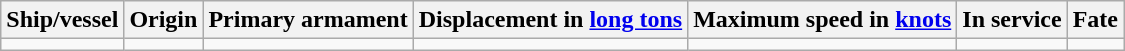<table class="wikitable">
<tr>
<th scope="col">Ship/vessel</th>
<th scope="col">Origin</th>
<th scope="col">Primary armament</th>
<th scope="col">Displacement in <a href='#'>long tons</a></th>
<th scope="col">Maximum speed in <a href='#'>knots</a></th>
<th scope="col">In service</th>
<th scope="col">Fate</th>
</tr>
<tr>
<td></td>
<td></td>
<td></td>
<td></td>
<td></td>
<td></td>
<td></td>
</tr>
</table>
